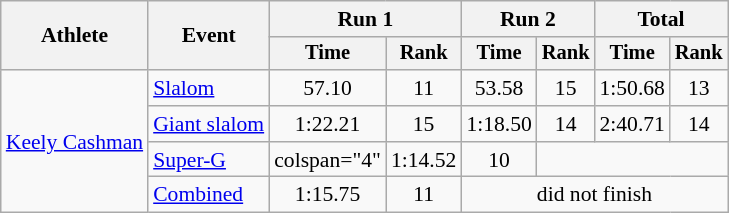<table class="wikitable" style="font-size:90%">
<tr>
<th rowspan=2>Athlete</th>
<th rowspan=2>Event</th>
<th colspan=2>Run 1</th>
<th colspan=2>Run 2</th>
<th colspan=2>Total</th>
</tr>
<tr style="font-size:95%">
<th>Time</th>
<th>Rank</th>
<th>Time</th>
<th>Rank</th>
<th>Time</th>
<th>Rank</th>
</tr>
<tr align=center>
<td align="left" rowspan="4"><a href='#'>Keely Cashman</a></td>
<td align="left"><a href='#'>Slalom</a></td>
<td>57.10</td>
<td>11</td>
<td>53.58</td>
<td>15</td>
<td>1:50.68</td>
<td>13</td>
</tr>
<tr align=center>
<td align="left"><a href='#'>Giant slalom</a></td>
<td>1:22.21</td>
<td>15</td>
<td>1:18.50</td>
<td>14</td>
<td>2:40.71</td>
<td>14</td>
</tr>
<tr align=center>
<td align="left"><a href='#'>Super-G</a></td>
<td>colspan="4" </td>
<td>1:14.52</td>
<td>10</td>
</tr>
<tr align=center>
<td align="left"><a href='#'>Combined</a></td>
<td>1:15.75</td>
<td>11</td>
<td colspan=4>did not finish</td>
</tr>
</table>
